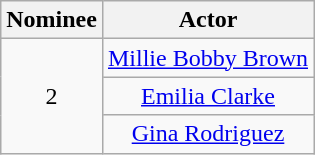<table class="wikitable" style="text-align:center;">
<tr>
<th scope="col" width="55">Nominee</th>
<th scope="col" align="center">Actor</th>
</tr>
<tr>
<td rowspan=3 style="text-align:center">2</td>
<td><a href='#'>Millie Bobby Brown</a></td>
</tr>
<tr>
<td><a href='#'>Emilia Clarke</a></td>
</tr>
<tr>
<td><a href='#'>Gina Rodriguez</a></td>
</tr>
</table>
